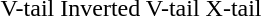<table align=center style="text-align:center;">
<tr>
<td><br>V-tail</td>
<td><br>Inverted V-tail</td>
<td><br>X-tail</td>
</tr>
</table>
